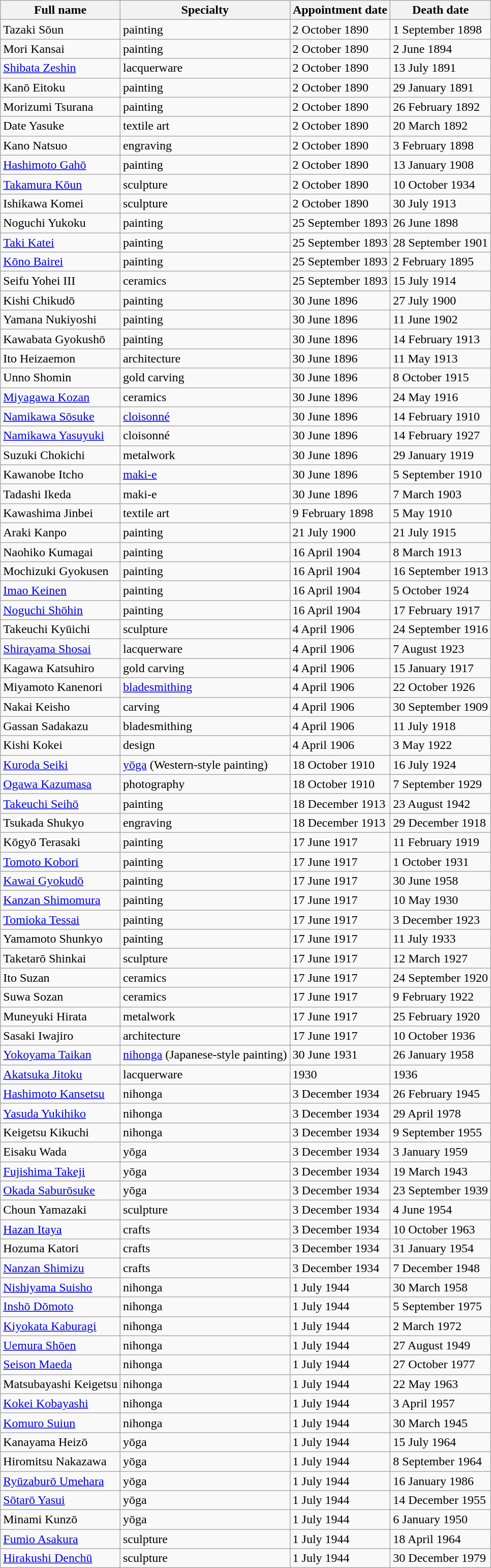<table class="wikitable sortable">
<tr>
<th>Full name</th>
<th>Specialty</th>
<th>Appointment date</th>
<th>Death date</th>
</tr>
<tr>
<td>Tazaki Sōun</td>
<td>painting</td>
<td>2 October 1890</td>
<td>1 September 1898</td>
</tr>
<tr>
<td>Mori Kansai</td>
<td>painting</td>
<td>2 October 1890</td>
<td>2 June 1894</td>
</tr>
<tr>
<td><a href='#'>Shibata Zeshin</a></td>
<td>lacquerware</td>
<td>2 October 1890</td>
<td>13 July 1891</td>
</tr>
<tr>
<td>Kanō Eitoku</td>
<td>painting</td>
<td>2 October 1890</td>
<td>29 January 1891</td>
</tr>
<tr>
<td>Morizumi Tsurana</td>
<td>painting</td>
<td>2 October 1890</td>
<td>26 February 1892</td>
</tr>
<tr>
<td>Date Yasuke</td>
<td>textile art</td>
<td>2 October 1890</td>
<td>20 March 1892</td>
</tr>
<tr>
<td>Kano Natsuo</td>
<td>engraving</td>
<td>2 October 1890</td>
<td>3 February 1898</td>
</tr>
<tr>
<td><a href='#'>Hashimoto Gahō</a></td>
<td>painting</td>
<td>2 October 1890</td>
<td>13 January 1908</td>
</tr>
<tr>
<td><a href='#'>Takamura Kōun</a></td>
<td>sculpture</td>
<td>2 October 1890</td>
<td>10 October 1934</td>
</tr>
<tr>
<td>Ishikawa Komei</td>
<td>sculpture</td>
<td>2 October 1890</td>
<td>30 July 1913</td>
</tr>
<tr>
<td>Noguchi Yukoku</td>
<td>painting</td>
<td>25 September 1893</td>
<td>26 June 1898</td>
</tr>
<tr>
<td><a href='#'>Taki Katei</a></td>
<td>painting</td>
<td>25 September 1893</td>
<td>28 September 1901</td>
</tr>
<tr>
<td><a href='#'>Kōno Bairei</a></td>
<td>painting</td>
<td>25 September 1893</td>
<td>2 February 1895</td>
</tr>
<tr>
<td>Seifu Yohei III</td>
<td>ceramics</td>
<td>25 September 1893</td>
<td>15 July 1914</td>
</tr>
<tr>
<td>Kishi Chikudō</td>
<td>painting</td>
<td>30 June 1896</td>
<td>27 July 1900</td>
</tr>
<tr>
<td>Yamana Nukiyoshi</td>
<td>painting</td>
<td>30 June 1896</td>
<td>11 June 1902</td>
</tr>
<tr>
<td>Kawabata Gyokushō</td>
<td>painting</td>
<td>30 June 1896</td>
<td>14 February 1913</td>
</tr>
<tr>
<td>Ito Heizaemon</td>
<td>architecture</td>
<td>30 June 1896</td>
<td>11 May 1913</td>
</tr>
<tr>
<td>Unno Shomin</td>
<td>gold carving</td>
<td>30 June 1896</td>
<td>8 October 1915</td>
</tr>
<tr>
<td><a href='#'>Miyagawa Kozan</a></td>
<td>ceramics</td>
<td>30 June 1896</td>
<td>24 May 1916</td>
</tr>
<tr>
<td><a href='#'>Namikawa Sōsuke</a></td>
<td><a href='#'>cloisonné</a></td>
<td>30 June 1896</td>
<td>14 February 1910</td>
</tr>
<tr>
<td><a href='#'>Namikawa Yasuyuki</a></td>
<td>cloisonné</td>
<td>30 June 1896</td>
<td>14 February 1927</td>
</tr>
<tr>
<td>Suzuki Chokichi</td>
<td>metalwork</td>
<td>30 June 1896</td>
<td>29 January 1919</td>
</tr>
<tr>
<td>Kawanobe Itcho</td>
<td><a href='#'>maki-e</a></td>
<td>30 June 1896</td>
<td>5 September 1910</td>
</tr>
<tr>
<td>Tadashi Ikeda</td>
<td>maki-e</td>
<td>30 June 1896</td>
<td>7 March 1903</td>
</tr>
<tr>
<td>Kawashima Jinbei</td>
<td>textile art</td>
<td>9 February 1898</td>
<td>5 May 1910</td>
</tr>
<tr>
<td>Araki Kanpo</td>
<td>painting</td>
<td>21 July 1900</td>
<td>21 July 1915</td>
</tr>
<tr>
<td>Naohiko Kumagai</td>
<td>painting</td>
<td>16 April 1904</td>
<td>8 March 1913</td>
</tr>
<tr>
<td>Mochizuki Gyokusen</td>
<td>painting</td>
<td>16 April 1904</td>
<td>16 September 1913</td>
</tr>
<tr>
<td><a href='#'>Imao Keinen</a></td>
<td>painting</td>
<td>16 April 1904</td>
<td>5 October 1924</td>
</tr>
<tr>
<td><a href='#'>Noguchi Shōhin</a></td>
<td>painting</td>
<td>16 April 1904</td>
<td>17 February 1917</td>
</tr>
<tr>
<td>Takeuchi Kyūichi</td>
<td>sculpture</td>
<td>4 April 1906</td>
<td>24 September 1916</td>
</tr>
<tr>
<td><a href='#'>Shirayama Shosai</a></td>
<td>lacquerware</td>
<td>4 April 1906</td>
<td>7 August 1923</td>
</tr>
<tr>
<td>Kagawa Katsuhiro</td>
<td>gold carving</td>
<td>4 April 1906</td>
<td>15 January 1917</td>
</tr>
<tr>
<td>Miyamoto Kanenori</td>
<td><a href='#'>bladesmithing</a></td>
<td>4 April 1906</td>
<td>22 October 1926</td>
</tr>
<tr>
<td>Nakai Keisho</td>
<td>carving</td>
<td>4 April 1906</td>
<td>30 September 1909</td>
</tr>
<tr>
<td>Gassan Sadakazu</td>
<td>bladesmithing</td>
<td>4 April 1906</td>
<td>11 July 1918</td>
</tr>
<tr>
<td>Kishi Kokei</td>
<td>design</td>
<td>4 April 1906</td>
<td>3 May 1922</td>
</tr>
<tr>
<td><a href='#'>Kuroda Seiki</a></td>
<td><a href='#'>yōga</a> (Western-style painting)</td>
<td>18 October 1910</td>
<td>16 July 1924</td>
</tr>
<tr>
<td><a href='#'>Ogawa Kazumasa</a></td>
<td>photography</td>
<td>18 October 1910</td>
<td>7 September 1929</td>
</tr>
<tr>
<td><a href='#'>Takeuchi Seihō</a></td>
<td>painting</td>
<td>18 December 1913</td>
<td>23 August 1942</td>
</tr>
<tr>
<td>Tsukada Shukyo</td>
<td>engraving</td>
<td>18 December 1913</td>
<td>29 December 1918</td>
</tr>
<tr>
<td>Kōgyō Terasaki</td>
<td>painting</td>
<td>17 June 1917</td>
<td>11 February 1919</td>
</tr>
<tr>
<td><a href='#'>Tomoto Kobori</a></td>
<td>painting</td>
<td>17 June 1917</td>
<td>1 October 1931</td>
</tr>
<tr>
<td><a href='#'>Kawai Gyokudō</a></td>
<td>painting</td>
<td>17 June 1917</td>
<td>30 June 1958</td>
</tr>
<tr>
<td><a href='#'>Kanzan Shimomura</a></td>
<td>painting</td>
<td>17 June 1917</td>
<td>10 May 1930</td>
</tr>
<tr>
<td><a href='#'>Tomioka Tessai</a></td>
<td>painting</td>
<td>17 June 1917</td>
<td>3 December 1923</td>
</tr>
<tr>
<td>Yamamoto Shunkyo</td>
<td>painting</td>
<td>17 June 1917</td>
<td>11 July 1933</td>
</tr>
<tr>
<td>Taketarō Shinkai</td>
<td>sculpture</td>
<td>17 June 1917</td>
<td>12 March 1927</td>
</tr>
<tr>
<td>Ito Suzan</td>
<td>ceramics</td>
<td>17 June 1917</td>
<td>24 September 1920</td>
</tr>
<tr>
<td>Suwa Sozan</td>
<td>ceramics</td>
<td>17 June 1917</td>
<td>9 February 1922</td>
</tr>
<tr>
<td>Muneyuki Hirata</td>
<td>metalwork</td>
<td>17 June 1917</td>
<td>25 February 1920</td>
</tr>
<tr>
<td>Sasaki Iwajiro</td>
<td>architecture</td>
<td>17 June 1917</td>
<td>10 October 1936</td>
</tr>
<tr>
<td><a href='#'>Yokoyama Taikan</a></td>
<td><a href='#'>nihonga</a> (Japanese-style painting)</td>
<td>30 June 1931</td>
<td>26 January 1958</td>
</tr>
<tr>
<td><a href='#'>Akatsuka Jitoku</a></td>
<td>lacquerware</td>
<td>1930</td>
<td>1936</td>
</tr>
<tr>
<td><a href='#'>Hashimoto Kansetsu</a></td>
<td>nihonga</td>
<td>3 December 1934</td>
<td>26 February 1945</td>
</tr>
<tr>
<td><a href='#'>Yasuda Yukihiko</a></td>
<td>nihonga</td>
<td>3 December 1934</td>
<td>29 April 1978</td>
</tr>
<tr>
<td>Keigetsu Kikuchi</td>
<td>nihonga</td>
<td>3 December 1934</td>
<td>9 September 1955</td>
</tr>
<tr>
<td>Eisaku Wada</td>
<td>yōga</td>
<td>3 December 1934</td>
<td>3 January 1959</td>
</tr>
<tr>
<td><a href='#'>Fujishima Takeji</a></td>
<td>yōga</td>
<td>3 December 1934</td>
<td>19 March 1943</td>
</tr>
<tr>
<td><a href='#'>Okada Saburōsuke</a></td>
<td>yōga</td>
<td>3 December 1934</td>
<td>23 September 1939</td>
</tr>
<tr>
<td>Choun Yamazaki</td>
<td>sculpture</td>
<td>3 December 1934</td>
<td>4 June 1954</td>
</tr>
<tr>
<td><a href='#'>Hazan Itaya</a></td>
<td>crafts</td>
<td>3 December 1934</td>
<td>10 October 1963</td>
</tr>
<tr>
<td>Hozuma Katori</td>
<td>crafts</td>
<td>3 December 1934</td>
<td>31 January 1954</td>
</tr>
<tr>
<td><a href='#'>Nanzan Shimizu</a></td>
<td>crafts</td>
<td>3 December 1934</td>
<td>7 December 1948</td>
</tr>
<tr>
<td><a href='#'>Nishiyama Suisho</a></td>
<td>nihonga</td>
<td>1 July 1944</td>
<td>30 March 1958</td>
</tr>
<tr>
<td><a href='#'>Inshō Dōmoto</a></td>
<td>nihonga</td>
<td>1 July 1944</td>
<td>5 September 1975</td>
</tr>
<tr>
<td><a href='#'>Kiyokata Kaburagi</a></td>
<td>nihonga</td>
<td>1 July 1944</td>
<td>2 March 1972</td>
</tr>
<tr>
<td><a href='#'>Uemura Shōen</a></td>
<td>nihonga</td>
<td>1 July 1944</td>
<td>27 August 1949</td>
</tr>
<tr>
<td><a href='#'>Seison Maeda</a></td>
<td>nihonga</td>
<td>1 July 1944</td>
<td>27 October 1977</td>
</tr>
<tr>
<td>Matsubayashi Keigetsu</td>
<td>nihonga</td>
<td>1 July 1944</td>
<td>22 May 1963</td>
</tr>
<tr>
<td><a href='#'>Kokei Kobayashi</a></td>
<td>nihonga</td>
<td>1 July 1944</td>
<td>3 April 1957</td>
</tr>
<tr>
<td><a href='#'>Komuro Suiun</a></td>
<td>nihonga</td>
<td>1 July 1944</td>
<td>30 March 1945</td>
</tr>
<tr>
<td>Kanayama Heizō</td>
<td>yōga</td>
<td>1 July 1944</td>
<td>15 July 1964</td>
</tr>
<tr>
<td>Hiromitsu Nakazawa</td>
<td>yōga</td>
<td>1 July 1944</td>
<td>8 September 1964</td>
</tr>
<tr>
<td><a href='#'>Ryūzaburō Umehara</a></td>
<td>yōga</td>
<td>1 July 1944</td>
<td>16 January 1986</td>
</tr>
<tr>
<td><a href='#'>Sōtarō Yasui</a></td>
<td>yōga</td>
<td>1 July 1944</td>
<td>14 December 1955</td>
</tr>
<tr>
<td>Minami Kunzō</td>
<td>yōga</td>
<td>1 July 1944</td>
<td>6 January 1950</td>
</tr>
<tr>
<td><a href='#'>Fumio Asakura</a></td>
<td>sculpture</td>
<td>1 July 1944</td>
<td>18 April 1964</td>
</tr>
<tr>
<td><a href='#'>Hirakushi Denchū</a></td>
<td>sculpture</td>
<td>1 July 1944</td>
<td>30 December 1979</td>
</tr>
</table>
